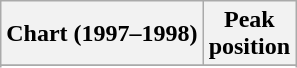<table class="wikitable sortable">
<tr>
<th>Chart (1997–1998)</th>
<th>Peak<br>position</th>
</tr>
<tr>
</tr>
<tr>
</tr>
<tr>
</tr>
<tr>
</tr>
<tr>
</tr>
</table>
